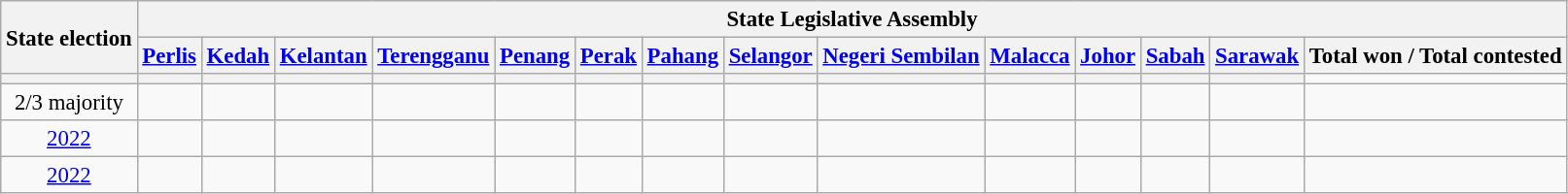<table class="wikitable sortable" style="text-align:center; font-size:95%">
<tr>
<th rowspan="2">State election</th>
<th colspan="14">State Legislative Assembly</th>
</tr>
<tr>
<th><a href='#'>Perlis</a></th>
<th><a href='#'>Kedah</a></th>
<th><a href='#'>Kelantan</a></th>
<th><a href='#'>Terengganu</a></th>
<th><a href='#'>Penang</a></th>
<th><a href='#'>Perak</a></th>
<th><a href='#'>Pahang</a></th>
<th><a href='#'>Selangor</a></th>
<th><a href='#'>Negeri Sembilan</a></th>
<th><a href='#'>Malacca</a></th>
<th><a href='#'>Johor</a></th>
<th><a href='#'>Sabah</a></th>
<th><a href='#'>Sarawak</a></th>
<th>Total won / Total contested</th>
</tr>
<tr>
<th></th>
<th></th>
<th></th>
<th></th>
<th></th>
<th></th>
<th></th>
<th></th>
<th></th>
<th></th>
<th></th>
<th></th>
<th></th>
<th></th>
</tr>
<tr>
<td>2/3 majority</td>
<td></td>
<td></td>
<td></td>
<td></td>
<td></td>
<td></td>
<td></td>
<td></td>
<td></td>
<td></td>
<td></td>
<td></td>
<td></td>
<td></td>
</tr>
<tr>
<td><a href='#'>2022</a></td>
<td></td>
<td></td>
<td></td>
<td></td>
<td></td>
<td></td>
<td></td>
<td></td>
<td></td>
<td></td>
<td></td>
<td></td>
<td></td>
<td></td>
</tr>
<tr>
<td><a href='#'>2022</a></td>
<td></td>
<td></td>
<td></td>
<td></td>
<td></td>
<td></td>
<td></td>
<td></td>
<td></td>
<td></td>
<td></td>
<td></td>
<td></td>
<td></td>
</tr>
</table>
